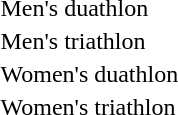<table>
<tr>
<td>Men's duathlon</td>
<td></td>
<td></td>
<td></td>
</tr>
<tr>
<td>Men's triathlon</td>
<td></td>
<td></td>
<td></td>
</tr>
<tr>
<td>Women's duathlon</td>
<td></td>
<td></td>
<td></td>
</tr>
<tr>
<td>Women's triathlon</td>
<td></td>
<td></td>
<td></td>
</tr>
</table>
